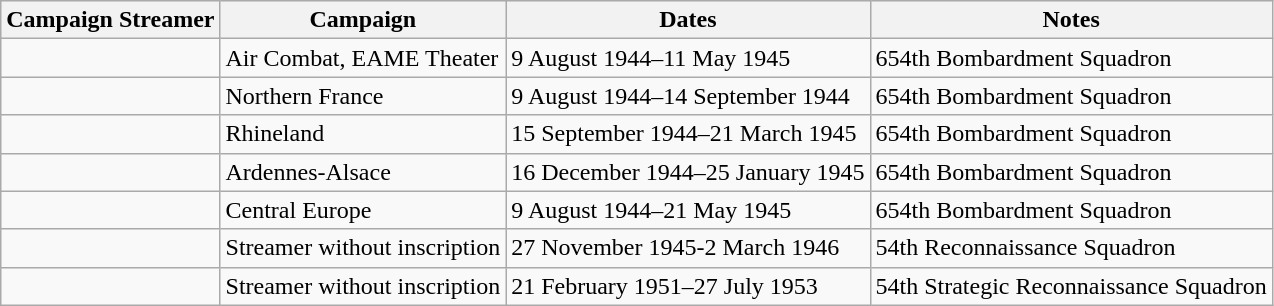<table class="wikitable">
<tr style="background:#efefef;">
<th>Campaign Streamer</th>
<th>Campaign</th>
<th>Dates</th>
<th>Notes</th>
</tr>
<tr>
<td></td>
<td>Air Combat, EAME Theater</td>
<td>9 August 1944–11 May 1945</td>
<td>654th Bombardment Squadron</td>
</tr>
<tr>
<td></td>
<td>Northern France</td>
<td>9 August 1944–14 September 1944</td>
<td>654th Bombardment Squadron</td>
</tr>
<tr>
<td></td>
<td>Rhineland</td>
<td>15 September 1944–21 March 1945</td>
<td>654th Bombardment Squadron</td>
</tr>
<tr>
<td></td>
<td>Ardennes-Alsace</td>
<td>16 December 1944–25 January 1945</td>
<td>654th Bombardment Squadron</td>
</tr>
<tr>
<td></td>
<td>Central Europe</td>
<td>9 August 1944–21 May 1945</td>
<td>654th Bombardment Squadron</td>
</tr>
<tr>
<td></td>
<td>Streamer without inscription</td>
<td>27 November 1945-2 March 1946</td>
<td>54th Reconnaissance Squadron</td>
</tr>
<tr>
<td></td>
<td>Streamer without inscription</td>
<td>21 February 1951–27 July 1953</td>
<td>54th Strategic Reconnaissance Squadron</td>
</tr>
</table>
